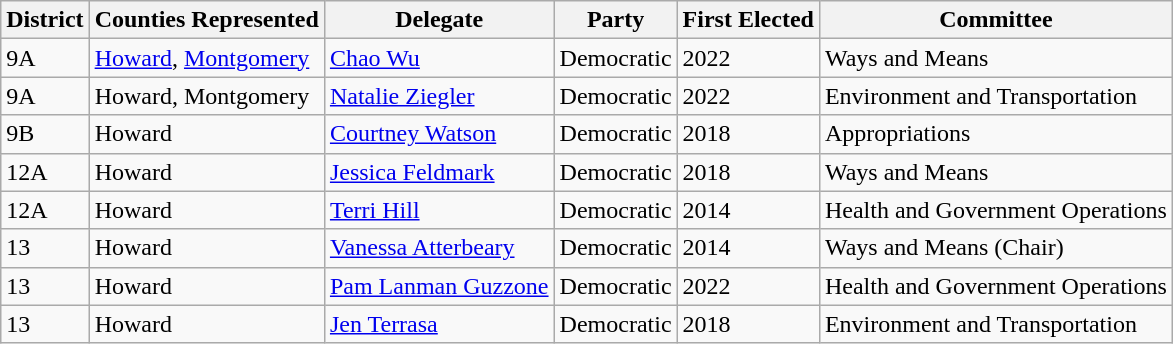<table class="sortable wikitable">
<tr>
<th>District</th>
<th>Counties Represented</th>
<th>Delegate</th>
<th>Party</th>
<th>First Elected</th>
<th>Committee</th>
</tr>
<tr>
<td>9A</td>
<td><a href='#'>Howard</a>, <a href='#'>Montgomery</a></td>
<td> <a href='#'>Chao Wu</a></td>
<td>Democratic</td>
<td>2022</td>
<td>Ways and Means</td>
</tr>
<tr>
<td>9A</td>
<td>Howard, Montgomery</td>
<td> <a href='#'>Natalie Ziegler</a></td>
<td>Democratic</td>
<td>2022</td>
<td>Environment and Transportation</td>
</tr>
<tr>
<td>9B</td>
<td>Howard</td>
<td> <a href='#'>Courtney Watson</a></td>
<td>Democratic</td>
<td>2018</td>
<td>Appropriations</td>
</tr>
<tr>
<td>12A</td>
<td>Howard</td>
<td><a href='#'>Jessica Feldmark</a></td>
<td>Democratic</td>
<td>2018</td>
<td>Ways and Means</td>
</tr>
<tr>
<td>12A</td>
<td>Howard</td>
<td> <a href='#'>Terri Hill</a></td>
<td>Democratic</td>
<td>2014</td>
<td>Health and Government Operations</td>
</tr>
<tr>
<td>13</td>
<td>Howard</td>
<td> <a href='#'>Vanessa Atterbeary</a></td>
<td>Democratic</td>
<td>2014</td>
<td>Ways and Means (Chair)</td>
</tr>
<tr>
<td>13</td>
<td>Howard</td>
<td> <a href='#'>Pam Lanman Guzzone</a></td>
<td>Democratic</td>
<td>2022</td>
<td>Health and Government Operations</td>
</tr>
<tr>
<td>13</td>
<td>Howard</td>
<td><a href='#'>Jen Terrasa</a></td>
<td>Democratic</td>
<td>2018</td>
<td>Environment and Transportation</td>
</tr>
</table>
